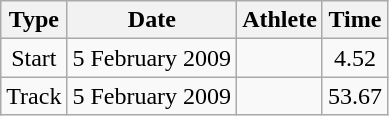<table class="wikitable" style="text-align:center">
<tr>
<th>Type</th>
<th>Date</th>
<th>Athlete</th>
<th>Time</th>
</tr>
<tr>
<td>Start</td>
<td>5 February 2009</td>
<td></td>
<td>4.52</td>
</tr>
<tr>
<td>Track</td>
<td>5 February 2009</td>
<td></td>
<td>53.67</td>
</tr>
</table>
